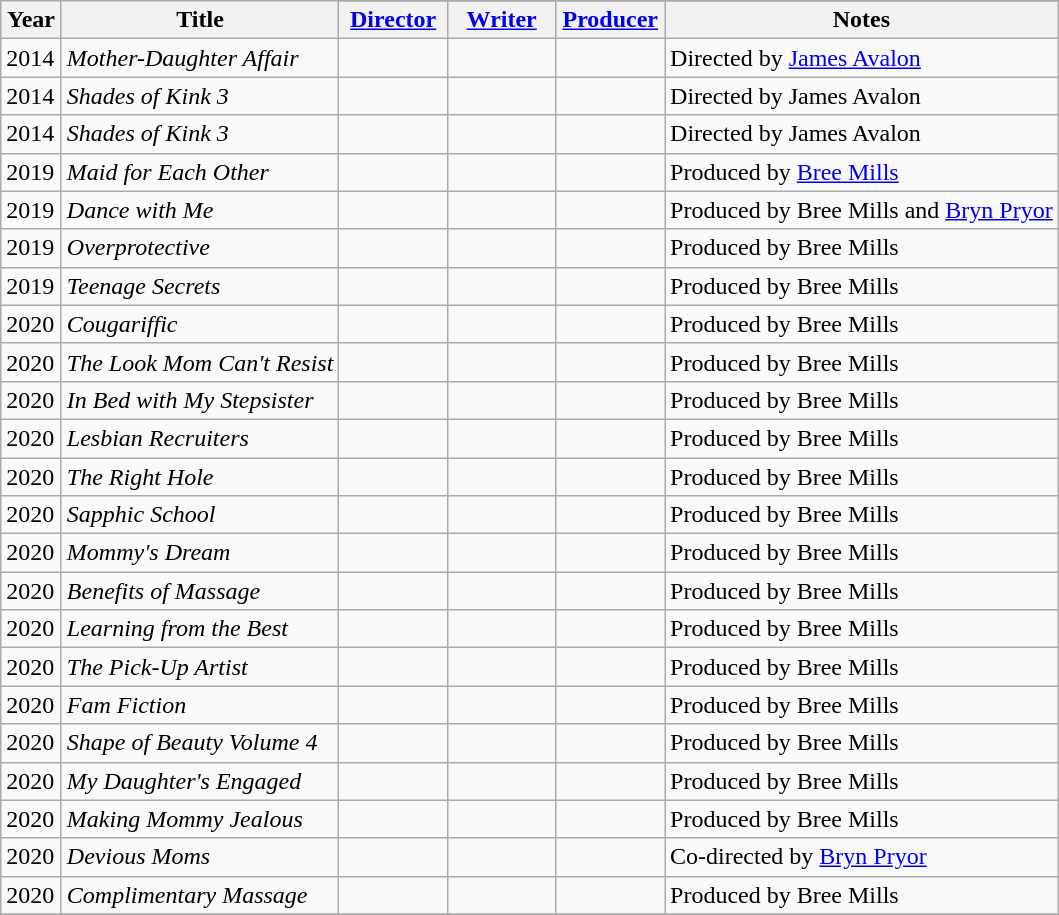<table class="wikitable">
<tr>
<th rowspan="2" style="width:33px;">Year</th>
<th rowspan="2">Title</th>
</tr>
<tr>
<th width=65><a href='#'>Director</a></th>
<th width=65><a href='#'>Writer</a></th>
<th width=65><a href='#'>Producer</a></th>
<th scope="col">Notes</th>
</tr>
<tr>
<td>2014</td>
<td><em>Mother-Daughter Affair</em></td>
<td></td>
<td></td>
<td></td>
<td>Directed by <a href='#'>James Avalon</a></td>
</tr>
<tr>
<td>2014</td>
<td><em>Shades of Kink 3</em></td>
<td></td>
<td></td>
<td></td>
<td>Directed by James Avalon</td>
</tr>
<tr>
<td>2014</td>
<td><em>Shades of Kink 3</em></td>
<td></td>
<td></td>
<td></td>
<td>Directed by James Avalon</td>
</tr>
<tr>
<td>2019</td>
<td><em>Maid for Each Other</em></td>
<td></td>
<td></td>
<td></td>
<td>Produced by <a href='#'>Bree Mills</a></td>
</tr>
<tr>
<td>2019</td>
<td><em>Dance with Me</em></td>
<td></td>
<td></td>
<td></td>
<td>Produced by Bree Mills and <a href='#'>Bryn Pryor</a></td>
</tr>
<tr>
<td>2019</td>
<td><em>Overprotective</em></td>
<td></td>
<td></td>
<td></td>
<td>Produced by Bree Mills</td>
</tr>
<tr>
<td>2019</td>
<td><em>Teenage Secrets</em></td>
<td></td>
<td></td>
<td></td>
<td>Produced by Bree Mills</td>
</tr>
<tr>
<td>2020</td>
<td><em>Cougariffic</em></td>
<td></td>
<td></td>
<td></td>
<td>Produced by Bree Mills</td>
</tr>
<tr>
<td>2020</td>
<td><em>The Look Mom Can't Resist</em></td>
<td></td>
<td></td>
<td></td>
<td>Produced by Bree Mills</td>
</tr>
<tr>
<td>2020</td>
<td><em>In Bed with My Stepsister</em></td>
<td></td>
<td></td>
<td></td>
<td>Produced by Bree Mills</td>
</tr>
<tr>
<td>2020</td>
<td><em>Lesbian Recruiters</em></td>
<td></td>
<td></td>
<td></td>
<td>Produced by Bree Mills</td>
</tr>
<tr>
<td>2020</td>
<td><em>The Right Hole</em></td>
<td></td>
<td></td>
<td></td>
<td>Produced by Bree Mills</td>
</tr>
<tr>
<td>2020</td>
<td><em>Sapphic School</em></td>
<td></td>
<td></td>
<td></td>
<td>Produced by Bree Mills</td>
</tr>
<tr>
<td>2020</td>
<td><em>Mommy's Dream</em></td>
<td></td>
<td></td>
<td></td>
<td>Produced by Bree Mills</td>
</tr>
<tr>
<td>2020</td>
<td><em>Benefits of Massage</em></td>
<td></td>
<td></td>
<td></td>
<td>Produced by Bree Mills</td>
</tr>
<tr>
<td>2020</td>
<td><em>Learning from the Best</em></td>
<td></td>
<td></td>
<td></td>
<td>Produced by Bree Mills</td>
</tr>
<tr>
<td>2020</td>
<td><em>The Pick-Up Artist</em></td>
<td></td>
<td></td>
<td></td>
<td>Produced by Bree Mills</td>
</tr>
<tr>
<td>2020</td>
<td><em>Fam Fiction</em></td>
<td></td>
<td></td>
<td></td>
<td>Produced by Bree Mills</td>
</tr>
<tr>
<td>2020</td>
<td><em>Shape of Beauty Volume 4</em></td>
<td></td>
<td></td>
<td></td>
<td>Produced by Bree Mills</td>
</tr>
<tr>
<td>2020</td>
<td><em>My Daughter's Engaged</em></td>
<td></td>
<td></td>
<td></td>
<td>Produced by Bree Mills</td>
</tr>
<tr>
<td>2020</td>
<td><em>Making Mommy Jealous</em></td>
<td></td>
<td></td>
<td></td>
<td>Produced by Bree Mills</td>
</tr>
<tr>
<td>2020</td>
<td><em>Devious Moms</em></td>
<td></td>
<td></td>
<td></td>
<td>Co-directed by <a href='#'>Bryn Pryor</a></td>
</tr>
<tr>
<td>2020</td>
<td><em>Complimentary Massage</em></td>
<td></td>
<td></td>
<td></td>
<td>Produced by Bree Mills</td>
</tr>
<tr>
</tr>
</table>
